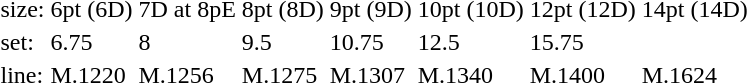<table style="margin-left:40px;">
<tr>
<td>size:</td>
<td>6pt (6D)</td>
<td>7D at 8pE</td>
<td>8pt (8D)</td>
<td>9pt (9D)</td>
<td>10pt (10D)</td>
<td>12pt (12D)</td>
<td>14pt (14D)</td>
</tr>
<tr>
<td>set:</td>
<td>6.75</td>
<td>8</td>
<td>9.5</td>
<td>10.75</td>
<td>12.5</td>
<td>15.75</td>
</tr>
<tr>
<td>line:</td>
<td>M.1220</td>
<td>M.1256</td>
<td>M.1275</td>
<td>M.1307</td>
<td>M.1340</td>
<td>M.1400</td>
<td>M.1624</td>
</tr>
</table>
